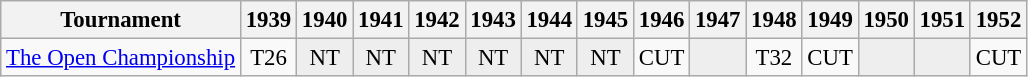<table class="wikitable" style="font-size:95%;text-align:center;">
<tr>
<th>Tournament</th>
<th>1939</th>
<th>1940</th>
<th>1941</th>
<th>1942</th>
<th>1943</th>
<th>1944</th>
<th>1945</th>
<th>1946</th>
<th>1947</th>
<th>1948</th>
<th>1949</th>
<th>1950</th>
<th>1951</th>
<th>1952</th>
</tr>
<tr>
<td align=left><a href='#'>The Open Championship</a></td>
<td>T26</td>
<td style="background:#eeeeee;">NT</td>
<td style="background:#eeeeee;">NT</td>
<td style="background:#eeeeee;">NT</td>
<td style="background:#eeeeee;">NT</td>
<td style="background:#eeeeee;">NT</td>
<td style="background:#eeeeee;">NT</td>
<td>CUT</td>
<td style="background:#eeeeee;"></td>
<td>T32</td>
<td>CUT</td>
<td style="background:#eeeeee;"></td>
<td style="background:#eeeeee;"></td>
<td>CUT</td>
</tr>
</table>
